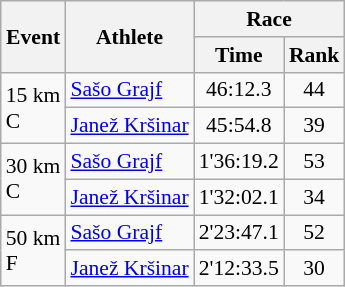<table class="wikitable" border="1" style="font-size:90%">
<tr>
<th rowspan=2>Event</th>
<th rowspan=2>Athlete</th>
<th colspan=2>Race</th>
</tr>
<tr>
<th>Time</th>
<th>Rank</th>
</tr>
<tr>
<td rowspan=2>15 km <br> C</td>
<td><a href='#'>Sašo Grajf</a></td>
<td align=center>46:12.3</td>
<td align=center>44</td>
</tr>
<tr>
<td><a href='#'>Janež Kršinar</a></td>
<td align=center>45:54.8</td>
<td align=center>39</td>
</tr>
<tr>
<td rowspan=2>30 km <br> C</td>
<td><a href='#'>Sašo Grajf</a></td>
<td align=center>1'36:19.2</td>
<td align=center>53</td>
</tr>
<tr>
<td><a href='#'>Janež Kršinar</a></td>
<td align=center>1'32:02.1</td>
<td align=center>34</td>
</tr>
<tr>
<td rowspan=2>50 km <br> F</td>
<td><a href='#'>Sašo Grajf</a></td>
<td align=center>2'23:47.1</td>
<td align=center>52</td>
</tr>
<tr>
<td><a href='#'>Janež Kršinar</a></td>
<td align=center>2'12:33.5</td>
<td align=center>30</td>
</tr>
</table>
